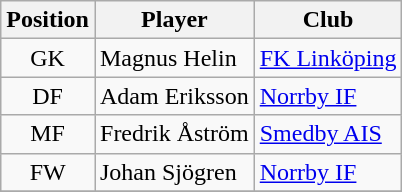<table class="wikitable" style="text-align:center;float:left;margin-right:1em;">
<tr>
<th>Position</th>
<th>Player</th>
<th>Club</th>
</tr>
<tr>
<td>GK</td>
<td align="left"> Magnus Helin</td>
<td align="left"><a href='#'>FK Linköping</a></td>
</tr>
<tr>
<td>DF</td>
<td align="left"> Adam Eriksson</td>
<td align="left"><a href='#'>Norrby IF</a></td>
</tr>
<tr>
<td>MF</td>
<td align="left"> Fredrik Åström</td>
<td align="left"><a href='#'>Smedby AIS</a></td>
</tr>
<tr>
<td>FW</td>
<td align="left"> Johan Sjögren</td>
<td align="left"><a href='#'>Norrby IF</a></td>
</tr>
<tr>
</tr>
</table>
